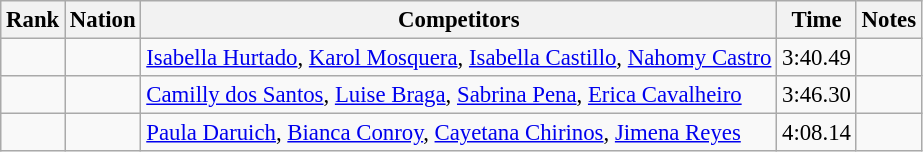<table class="wikitable sortable" style="text-align:center; font-size:95%">
<tr>
<th>Rank</th>
<th>Nation</th>
<th>Competitors</th>
<th>Time</th>
<th>Notes</th>
</tr>
<tr>
<td></td>
<td align=left></td>
<td align=left><a href='#'>Isabella Hurtado</a>, <a href='#'>Karol Mosquera</a>, <a href='#'>Isabella Castillo</a>, <a href='#'>Nahomy Castro</a></td>
<td>3:40.49</td>
<td></td>
</tr>
<tr>
<td></td>
<td align=left></td>
<td align=left><a href='#'>Camilly dos Santos</a>, <a href='#'>Luise Braga</a>, <a href='#'>Sabrina Pena</a>, <a href='#'>Erica Cavalheiro</a></td>
<td>3:46.30</td>
<td></td>
</tr>
<tr>
<td></td>
<td align=left></td>
<td align=left><a href='#'>Paula Daruich</a>, <a href='#'>Bianca Conroy</a>, <a href='#'>Cayetana Chirinos</a>, <a href='#'>Jimena Reyes</a></td>
<td>4:08.14</td>
<td></td>
</tr>
</table>
